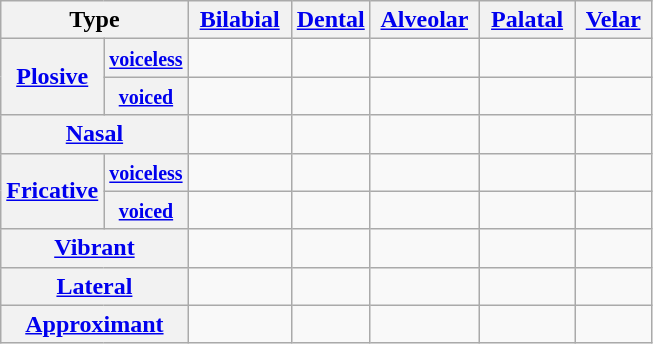<table class="wikitable">
<tr>
<th colspan="2">Type</th>
<th> <a href='#'>Bilabial</a> </th>
<th><a href='#'>Dental</a></th>
<th> <a href='#'>Alveolar</a> </th>
<th> <a href='#'>Palatal</a> </th>
<th> <a href='#'>Velar</a> </th>
</tr>
<tr style="text-align:center;">
<th rowspan="2"><a href='#'>Plosive</a></th>
<th><small><a href='#'>voiceless</a></small></th>
<td></td>
<td></td>
<td></td>
<td></td>
<td></td>
</tr>
<tr style="text-align:center;">
<th><small><a href='#'>voiced</a></small></th>
<td></td>
<td></td>
<td></td>
<td></td>
<td></td>
</tr>
<tr style="text-align:center;">
<th colspan="2"><a href='#'>Nasal</a></th>
<td></td>
<td></td>
<td></td>
<td></td>
<td></td>
</tr>
<tr style="text-align:center;">
<th rowspan="2"><a href='#'>Fricative</a></th>
<th><small><a href='#'>voiceless</a></small></th>
<td></td>
<td></td>
<td></td>
<td></td>
<td></td>
</tr>
<tr style="text-align:center;">
<th><small><a href='#'>voiced</a></small></th>
<td></td>
<td></td>
<td></td>
<td></td>
<td></td>
</tr>
<tr style="text-align:center;">
<th colspan="2"><a href='#'>Vibrant</a></th>
<td></td>
<td></td>
<td></td>
<td></td>
<td></td>
</tr>
<tr style="text-align:center;">
<th colspan="2"><a href='#'>Lateral</a></th>
<td></td>
<td></td>
<td></td>
<td></td>
<td></td>
</tr>
<tr style="text-align:center;">
<th colspan="2"><a href='#'>Approximant</a></th>
<td></td>
<td></td>
<td></td>
<td></td>
<td></td>
</tr>
</table>
